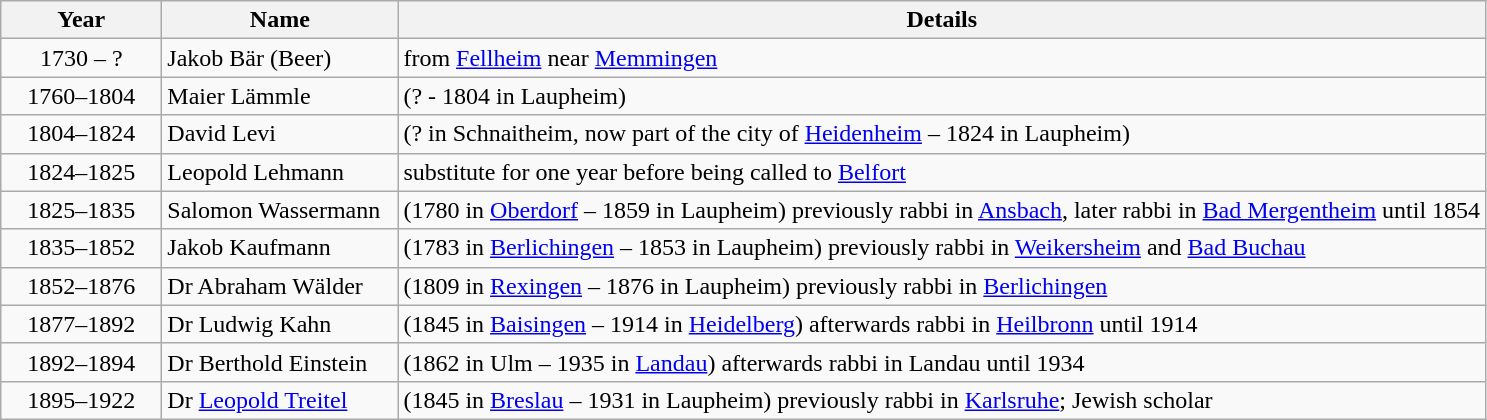<table class="wikitable"  border="1">
<tr>
<th width="100">Year</th>
<th width="150">Name</th>
<th>Details</th>
</tr>
<tr>
<td align="center">1730 – ?</td>
<td align="left">Jakob Bär (Beer)</td>
<td align="left">from <a href='#'>Fellheim</a> near <a href='#'>Memmingen</a></td>
</tr>
<tr>
<td align="center">1760–1804</td>
<td align="left">Maier Lämmle</td>
<td align="left">(? - 1804 in Laupheim)</td>
</tr>
<tr>
<td align="center">1804–1824</td>
<td align="left">David Levi</td>
<td align="left">(? in Schnaitheim, now part of the city of <a href='#'>Heidenheim</a> – 1824 in Laupheim)</td>
</tr>
<tr>
<td align="center">1824–1825</td>
<td align="left">Leopold Lehmann</td>
<td align="left">substitute for one year before being called to <a href='#'>Belfort</a></td>
</tr>
<tr>
<td align="center">1825–1835</td>
<td align="left">Salomon Wassermann</td>
<td align="left">(1780 in <a href='#'>Oberdorf</a> – 1859 in Laupheim) previously rabbi in <a href='#'>Ansbach</a>, later rabbi in <a href='#'>Bad Mergentheim</a> until 1854</td>
</tr>
<tr>
<td align="center">1835–1852</td>
<td align="left">Jakob Kaufmann</td>
<td align="left">(1783 in <a href='#'>Berlichingen</a> – 1853 in Laupheim) previously rabbi in <a href='#'>Weikersheim</a> and <a href='#'>Bad Buchau</a></td>
</tr>
<tr>
<td align="center">1852–1876</td>
<td align="left">Dr Abraham Wälder</td>
<td align="left">(1809 in <a href='#'>Rexingen</a> – 1876 in Laupheim) previously rabbi in <a href='#'>Berlichingen</a></td>
</tr>
<tr>
<td align="center">1877–1892</td>
<td align="left">Dr Ludwig Kahn</td>
<td align="left">(1845 in <a href='#'>Baisingen</a> – 1914 in <a href='#'>Heidelberg</a>) afterwards rabbi in <a href='#'>Heilbronn</a> until 1914</td>
</tr>
<tr>
<td align="center">1892–1894</td>
<td align="left">Dr Berthold Einstein</td>
<td align="left">(1862 in Ulm – 1935 in <a href='#'>Landau</a>) afterwards rabbi in Landau until 1934</td>
</tr>
<tr>
<td align="center">1895–1922</td>
<td align="left">Dr <a href='#'>Leopold Treitel</a></td>
<td align="left">(1845 in <a href='#'>Breslau</a> – 1931 in Laupheim) previously rabbi in <a href='#'>Karlsruhe</a>; Jewish scholar</td>
</tr>
</table>
